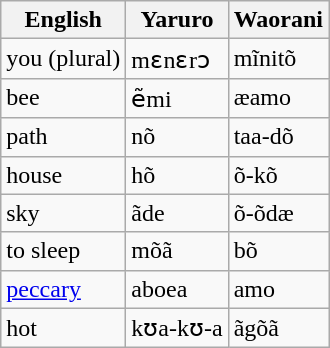<table class="wikitable sortable">
<tr>
<th>English</th>
<th>Yaruro</th>
<th>Waorani</th>
</tr>
<tr>
<td>you (plural)</td>
<td>mɛnɛrɔ</td>
<td>mĩnitõ</td>
</tr>
<tr>
<td>bee</td>
<td>ẽmi</td>
<td>æamo</td>
</tr>
<tr>
<td>path</td>
<td>nõ</td>
<td>taa-dõ</td>
</tr>
<tr>
<td>house</td>
<td>hõ</td>
<td>õ-kõ</td>
</tr>
<tr>
<td>sky</td>
<td>ãde</td>
<td>õ-õdæ</td>
</tr>
<tr>
<td>to sleep</td>
<td>mõã</td>
<td>bõ</td>
</tr>
<tr>
<td><a href='#'>peccary</a></td>
<td>aboea</td>
<td>amo</td>
</tr>
<tr>
<td>hot</td>
<td>kʊa-kʊ-a</td>
<td>ãgõã</td>
</tr>
</table>
